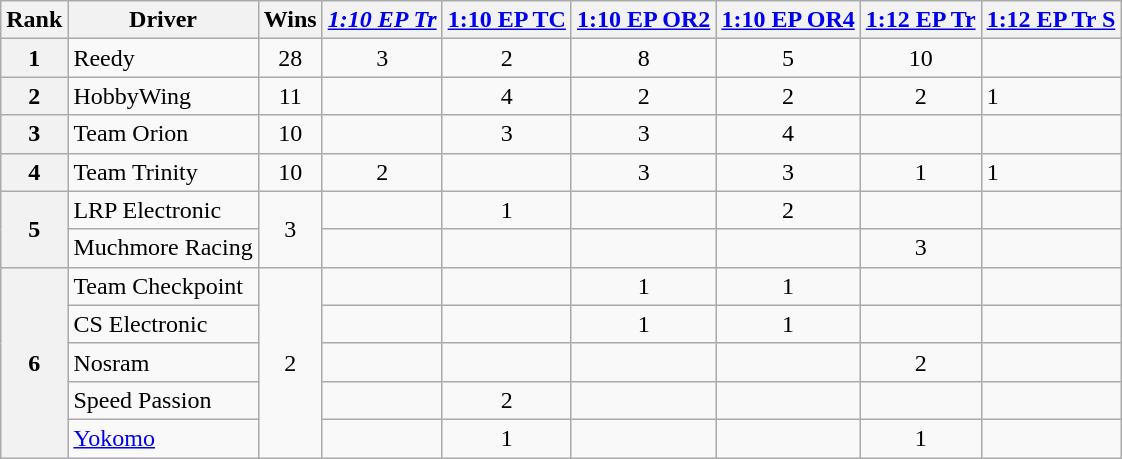<table class="wikitable">
<tr>
<th>Rank</th>
<th>Driver</th>
<th>Wins</th>
<th><a href='#'><em>1:10 EP Tr</em></a></th>
<th><a href='#'>1:10 EP TC</a></th>
<th><a href='#'>1:10 EP OR2</a></th>
<th><a href='#'>1:10 EP OR4</a></th>
<th><a href='#'>1:12 EP Tr</a></th>
<th><a href='#'>1:12 EP Tr S</a></th>
</tr>
<tr>
<th>1</th>
<td> Reedy</td>
<td style="text-align:center;">28</td>
<td style="text-align:center;">3</td>
<td style="text-align:center;">2</td>
<td style="text-align:center;">8</td>
<td style="text-align:center;">5</td>
<td style="text-align:center;">10</td>
<td></td>
</tr>
<tr>
<th>2</th>
<td> HobbyWing</td>
<td style="text-align:center;">11</td>
<td style="text-align:center;"></td>
<td style="text-align:center;">4</td>
<td style="text-align:center;">2</td>
<td style="text-align:center;">2</td>
<td style="text-align:center;">2</td>
<td>1</td>
</tr>
<tr>
<th>3</th>
<td> Team Orion</td>
<td style="text-align:center;">10</td>
<td style="text-align:center;"></td>
<td style="text-align:center;">3</td>
<td style="text-align:center;">3</td>
<td style="text-align:center;">4</td>
<td style="text-align:center;"></td>
<td></td>
</tr>
<tr>
<th>4</th>
<td> Team Trinity</td>
<td style="text-align:center;">10</td>
<td style="text-align:center;">2</td>
<td style="text-align:center;"></td>
<td style="text-align:center;">3</td>
<td style="text-align:center;">3</td>
<td style="text-align:center;">1</td>
<td>1</td>
</tr>
<tr>
<th rowspan="2">5</th>
<td> LRP Electronic</td>
<td rowspan="2" style="text-align:center;">3</td>
<td style="text-align:center;"></td>
<td style="text-align:center;">1</td>
<td style="text-align:center;"></td>
<td style="text-align:center;">2</td>
<td style="text-align:center;"></td>
<td></td>
</tr>
<tr>
<td> Muchmore Racing</td>
<td style="text-align:center;"></td>
<td style="text-align:center;"></td>
<td style="text-align:center;"></td>
<td style="text-align:center;"></td>
<td style="text-align:center;">3</td>
<td></td>
</tr>
<tr>
<th rowspan="5">6</th>
<td> Team Checkpoint</td>
<td rowspan="5" style="text-align:center;">2</td>
<td style="text-align:center;"></td>
<td style="text-align:center;"></td>
<td style="text-align:center;">1</td>
<td style="text-align:center;">1</td>
<td style="text-align:center;"></td>
<td></td>
</tr>
<tr>
<td> CS Electronic</td>
<td style="text-align:center;"></td>
<td style="text-align:center;"></td>
<td style="text-align:center;">1</td>
<td style="text-align:center;">1</td>
<td style="text-align:center;"></td>
<td></td>
</tr>
<tr>
<td> Nosram</td>
<td style="text-align:center;"></td>
<td style="text-align:center;"></td>
<td style="text-align:center;"></td>
<td style="text-align:center;"></td>
<td style="text-align:center;">2</td>
<td></td>
</tr>
<tr>
<td> Speed Passion</td>
<td style="text-align:center;"></td>
<td style="text-align:center;">2</td>
<td style="text-align:center;"></td>
<td style="text-align:center;"></td>
<td style="text-align:center;"></td>
<td></td>
</tr>
<tr>
<td> <a href='#'>Yokomo</a></td>
<td style="text-align:center;"></td>
<td style="text-align:center;">1</td>
<td style="text-align:center;"></td>
<td style="text-align:center;"></td>
<td style="text-align:center;">1</td>
<td></td>
</tr>
</table>
